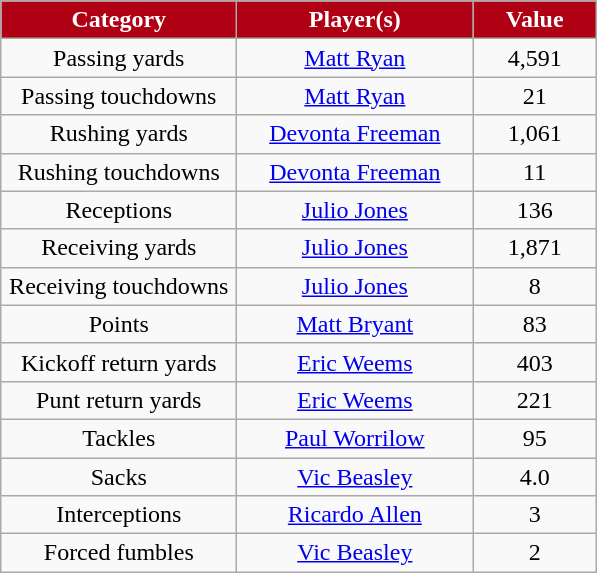<table class="wikitable" style="text-align:center">
<tr>
<th column width=150px style="background:#b00014;color:white">Category</th>
<th column width=150px style="background:#b00014;color:white">Player(s)</th>
<th column width=75px style="background:#b00014;color:white">Value</th>
</tr>
<tr>
<td>Passing yards</td>
<td><a href='#'>Matt Ryan</a></td>
<td>4,591</td>
</tr>
<tr>
<td>Passing touchdowns</td>
<td><a href='#'>Matt Ryan</a></td>
<td>21</td>
</tr>
<tr>
<td>Rushing yards</td>
<td><a href='#'>Devonta Freeman</a></td>
<td>1,061</td>
</tr>
<tr>
<td>Rushing touchdowns</td>
<td><a href='#'>Devonta Freeman</a></td>
<td>11</td>
</tr>
<tr>
<td>Receptions</td>
<td><a href='#'>Julio Jones</a></td>
<td>136</td>
</tr>
<tr>
<td>Receiving yards</td>
<td><a href='#'>Julio Jones</a></td>
<td>1,871</td>
</tr>
<tr>
<td>Receiving touchdowns</td>
<td><a href='#'>Julio Jones</a></td>
<td>8</td>
</tr>
<tr>
<td>Points</td>
<td><a href='#'>Matt Bryant</a></td>
<td>83</td>
</tr>
<tr>
<td>Kickoff return yards</td>
<td><a href='#'>Eric Weems</a></td>
<td>403</td>
</tr>
<tr>
<td>Punt return yards</td>
<td><a href='#'>Eric Weems</a></td>
<td>221</td>
</tr>
<tr>
<td>Tackles</td>
<td><a href='#'>Paul Worrilow</a></td>
<td>95</td>
</tr>
<tr>
<td>Sacks</td>
<td><a href='#'>Vic Beasley</a></td>
<td>4.0</td>
</tr>
<tr>
<td>Interceptions</td>
<td><a href='#'>Ricardo Allen</a></td>
<td>3</td>
</tr>
<tr>
<td>Forced fumbles</td>
<td><a href='#'>Vic Beasley</a></td>
<td>2</td>
</tr>
</table>
